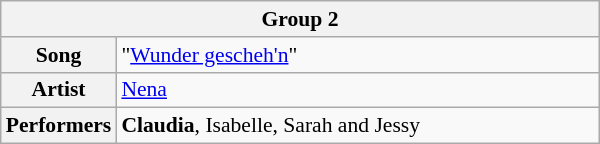<table class="wikitable" style="font-size: 90%" width=400px>
<tr>
<th colspan=2>Group 2</th>
</tr>
<tr>
<th width=10%>Song</th>
<td>"<a href='#'>Wunder gescheh'n</a>"</td>
</tr>
<tr>
<th width=10%>Artist</th>
<td><a href='#'>Nena</a></td>
</tr>
<tr>
<th width=10%>Performers</th>
<td><strong>Claudia</strong>, Isabelle, Sarah and Jessy</td>
</tr>
</table>
